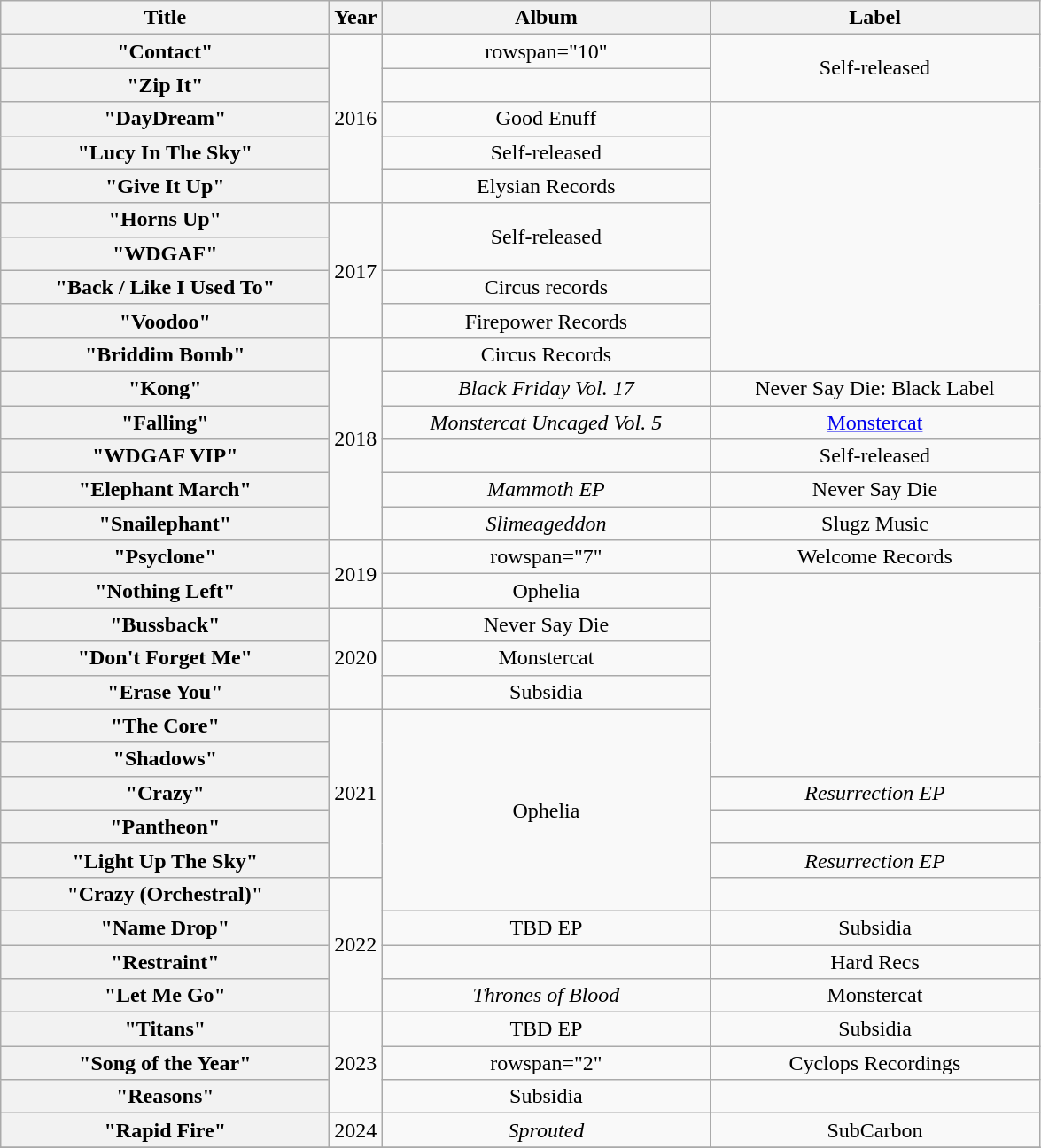<table class="wikitable plainrowheaders" style="text-align:center;">
<tr>
<th rowspan="1" style="width:15em;">Title</th>
<th rowspan="1">Year</th>
<th rowspan="1" style="width:15em;">Album</th>
<th rowspan="1" style="width:15em;">Label</th>
</tr>
<tr>
<th scope="row">"Contact" </th>
<td rowspan="5">2016</td>
<td>rowspan="10" </td>
<td rowspan="2">Self-released</td>
</tr>
<tr>
<th scope="row">"Zip It" </th>
</tr>
<tr>
<th scope="row">"DayDream" </th>
<td>Good Enuff</td>
</tr>
<tr>
<th scope="row">"Lucy In The Sky" </th>
<td>Self-released</td>
</tr>
<tr>
<th scope="row">"Give It Up" </th>
<td>Elysian Records</td>
</tr>
<tr>
<th scope="row">"Horns Up" </th>
<td rowspan="4">2017</td>
<td rowspan="2">Self-released</td>
</tr>
<tr>
<th scope="row">"WDGAF" </th>
</tr>
<tr>
<th scope="row">"Back / Like I Used To" </th>
<td>Circus records</td>
</tr>
<tr>
<th scope="row">"Voodoo" </th>
<td>Firepower Records</td>
</tr>
<tr>
<th scope="row">"Briddim Bomb" </th>
<td rowspan="6">2018</td>
<td>Circus Records</td>
</tr>
<tr>
<th scope="row">"Kong" </th>
<td><em>Black Friday Vol. 17</em></td>
<td>Never Say Die: Black Label</td>
</tr>
<tr>
<th scope="row">"Falling" </th>
<td><em>Monstercat Uncaged Vol. 5</em></td>
<td><a href='#'>Monstercat</a></td>
</tr>
<tr>
<th scope="row">"WDGAF VIP" </th>
<td></td>
<td>Self-released</td>
</tr>
<tr>
<th scope="row">"Elephant March" </th>
<td><em>Mammoth EP</em></td>
<td>Never Say Die</td>
</tr>
<tr>
<th scope="row">"Snailephant" </th>
<td><em>Slimeageddon</em></td>
<td>Slugz Music</td>
</tr>
<tr>
<th scope="row">"Psyclone"</th>
<td rowspan="2">2019</td>
<td>rowspan="7" </td>
<td>Welcome Records</td>
</tr>
<tr>
<th scope="row">"Nothing Left" </th>
<td>Ophelia</td>
</tr>
<tr>
<th scope="row">"Bussback" </th>
<td rowspan="3">2020</td>
<td>Never Say Die</td>
</tr>
<tr>
<th scope="row">"Don't Forget Me" </th>
<td>Monstercat</td>
</tr>
<tr>
<th scope="row">"Erase You" </th>
<td>Subsidia</td>
</tr>
<tr>
<th scope="row">"The Core"</th>
<td rowspan="5">2021</td>
<td rowspan="6">Ophelia</td>
</tr>
<tr>
<th scope="row">"Shadows" </th>
</tr>
<tr>
<th scope="row">"Crazy" </th>
<td><em>Resurrection EP</em></td>
</tr>
<tr>
<th scope="row">"Pantheon" </th>
<td></td>
</tr>
<tr>
<th scope="row">"Light Up The Sky" </th>
<td><em>Resurrection EP</em></td>
</tr>
<tr>
<th scope="row">"Crazy (Orchestral)" </th>
<td rowspan="4">2022</td>
<td></td>
</tr>
<tr>
<th scope="row">"Name Drop" </th>
<td>TBD EP</td>
<td>Subsidia</td>
</tr>
<tr>
<th scope="row">"Restraint" </th>
<td></td>
<td>Hard Recs</td>
</tr>
<tr>
<th scope="row">"Let Me Go" </th>
<td><em>Thrones of Blood</em></td>
<td>Monstercat</td>
</tr>
<tr>
<th scope="row">"Titans" </th>
<td rowspan="3">2023</td>
<td>TBD EP</td>
<td>Subsidia</td>
</tr>
<tr>
<th scope="row">"Song of the Year" </th>
<td>rowspan="2" </td>
<td>Cyclops Recordings</td>
</tr>
<tr>
<th scope="row">"Reasons" </th>
<td>Subsidia</td>
</tr>
<tr>
<th scope="row">"Rapid Fire" </th>
<td rowspan="1">2024</td>
<td><em>Sprouted</em></td>
<td>SubCarbon</td>
</tr>
<tr>
</tr>
</table>
